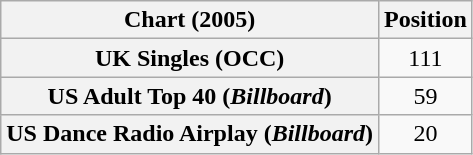<table class="wikitable sortable plainrowheaders" style="text-align:center">
<tr>
<th scope="col">Chart (2005)</th>
<th scope="col">Position</th>
</tr>
<tr>
<th scope="row">UK Singles (OCC)</th>
<td>111</td>
</tr>
<tr>
<th scope="row">US Adult Top 40 (<em>Billboard</em>)</th>
<td>59</td>
</tr>
<tr>
<th scope="row">US Dance Radio Airplay (<em>Billboard</em>)</th>
<td>20</td>
</tr>
</table>
